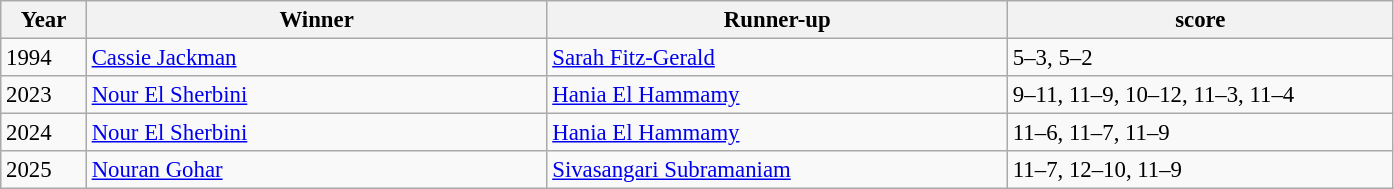<table class="wikitable" style="font-size: 95%;">
<tr>
<th width=50>Year</th>
<th width=300>Winner</th>
<th width=300>Runner-up</th>
<th width=250>score</th>
</tr>
<tr>
<td>1994</td>
<td> <a href='#'>Cassie Jackman</a></td>
<td> <a href='#'>Sarah Fitz-Gerald</a></td>
<td>5–3, 5–2</td>
</tr>
<tr>
<td>2023</td>
<td> <a href='#'>Nour El Sherbini</a></td>
<td> <a href='#'>Hania El Hammamy</a></td>
<td>9–11, 11–9, 10–12, 11–3, 11–4</td>
</tr>
<tr>
<td>2024</td>
<td> <a href='#'>Nour El Sherbini</a></td>
<td> <a href='#'>Hania El Hammamy</a></td>
<td>11–6, 11–7, 11–9</td>
</tr>
<tr>
<td>2025</td>
<td> <a href='#'>Nouran Gohar</a></td>
<td> <a href='#'>Sivasangari Subramaniam</a></td>
<td>11–7, 12–10, 11–9</td>
</tr>
</table>
